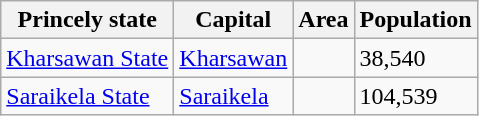<table class="wikitable sortable static-row-numbers static-row-header-text defaultleft  col3center col4right">
<tr>
<th>Princely state</th>
<th>Capital</th>
<th>Area</th>
<th>Population</th>
</tr>
<tr>
<td><a href='#'>Kharsawan State</a></td>
<td><a href='#'>Kharsawan</a></td>
<td></td>
<td>38,540</td>
</tr>
<tr>
<td><a href='#'>Saraikela State</a></td>
<td><a href='#'>Saraikela</a></td>
<td></td>
<td>104,539</td>
</tr>
</table>
